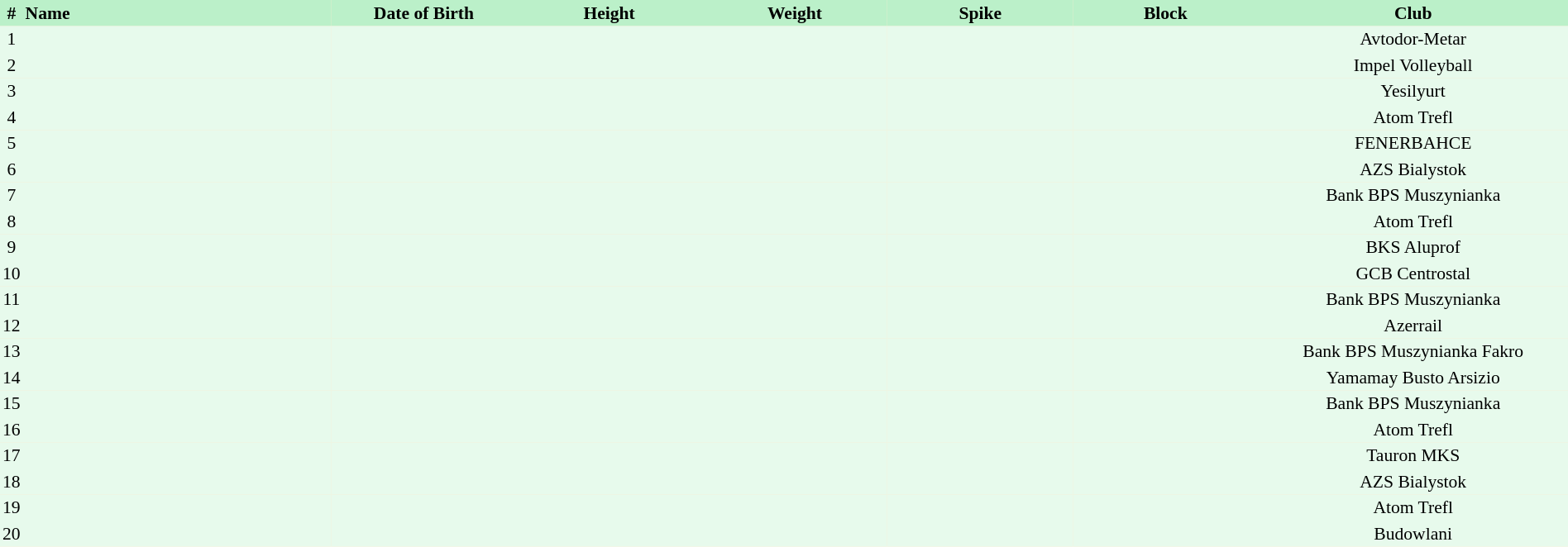<table border=0 cellpadding=2 cellspacing=0  |- bgcolor=#FFECCE style="text-align:center; font-size:90%; width:100%">
<tr bgcolor=#BBF0C9>
<th>#</th>
<th align=left width=20%>Name</th>
<th width=12%>Date of Birth</th>
<th width=12%>Height</th>
<th width=12%>Weight</th>
<th width=12%>Spike</th>
<th width=12%>Block</th>
<th width=20%>Club</th>
</tr>
<tr bgcolor=#E7FAEC>
<td>1</td>
<td align=left></td>
<td align=right></td>
<td></td>
<td></td>
<td></td>
<td></td>
<td>Avtodor-Metar</td>
</tr>
<tr bgcolor=#E7FAEC>
<td>2</td>
<td align=left></td>
<td align=right></td>
<td></td>
<td></td>
<td></td>
<td></td>
<td>Impel Volleyball</td>
</tr>
<tr bgcolor=#E7FAEC>
<td>3</td>
<td align=left></td>
<td align=right></td>
<td></td>
<td></td>
<td></td>
<td></td>
<td>Yesilyurt</td>
</tr>
<tr bgcolor=#E7FAEC>
<td>4</td>
<td align=left></td>
<td align=right></td>
<td></td>
<td></td>
<td></td>
<td></td>
<td>Atom Trefl</td>
</tr>
<tr bgcolor=#E7FAEC>
<td>5</td>
<td align=left></td>
<td align=right></td>
<td></td>
<td></td>
<td></td>
<td></td>
<td>FENERBAHCE</td>
</tr>
<tr bgcolor=#E7FAEC>
<td>6</td>
<td align=left></td>
<td align=right></td>
<td></td>
<td></td>
<td></td>
<td></td>
<td>AZS Bialystok</td>
</tr>
<tr bgcolor=#E7FAEC>
<td>7</td>
<td align=left></td>
<td align=right></td>
<td></td>
<td></td>
<td></td>
<td></td>
<td>Bank BPS Muszynianka</td>
</tr>
<tr bgcolor=#E7FAEC>
<td>8</td>
<td align=left></td>
<td align=right></td>
<td></td>
<td></td>
<td></td>
<td></td>
<td>Atom Trefl</td>
</tr>
<tr bgcolor=#E7FAEC>
<td>9</td>
<td align=left></td>
<td align=right></td>
<td></td>
<td></td>
<td></td>
<td></td>
<td>BKS Aluprof</td>
</tr>
<tr bgcolor=#E7FAEC>
<td>10</td>
<td align=left></td>
<td align=right></td>
<td></td>
<td></td>
<td></td>
<td></td>
<td>GCB Centrostal</td>
</tr>
<tr bgcolor=#E7FAEC>
<td>11</td>
<td align=left></td>
<td align=right></td>
<td></td>
<td></td>
<td></td>
<td></td>
<td>Bank BPS Muszynianka</td>
</tr>
<tr bgcolor=#E7FAEC>
<td>12</td>
<td align=left></td>
<td align=right></td>
<td></td>
<td></td>
<td></td>
<td></td>
<td>Azerrail</td>
</tr>
<tr bgcolor=#E7FAEC>
<td>13</td>
<td align=left></td>
<td align=right></td>
<td></td>
<td></td>
<td></td>
<td></td>
<td>Bank BPS Muszynianka Fakro</td>
</tr>
<tr bgcolor=#E7FAEC>
<td>14</td>
<td align=left></td>
<td align=right></td>
<td></td>
<td></td>
<td></td>
<td></td>
<td>Yamamay Busto Arsizio</td>
</tr>
<tr bgcolor=#E7FAEC>
<td>15</td>
<td align=left></td>
<td align=right></td>
<td></td>
<td></td>
<td></td>
<td></td>
<td>Bank BPS Muszynianka</td>
</tr>
<tr bgcolor=#E7FAEC>
<td>16</td>
<td align=left></td>
<td align=right></td>
<td></td>
<td></td>
<td></td>
<td></td>
<td>Atom Trefl</td>
</tr>
<tr bgcolor=#E7FAEC>
<td>17</td>
<td align=left></td>
<td align=right></td>
<td></td>
<td></td>
<td></td>
<td></td>
<td>Tauron MKS</td>
</tr>
<tr bgcolor=#E7FAEC>
<td>18</td>
<td align=left></td>
<td align=right></td>
<td></td>
<td></td>
<td></td>
<td></td>
<td>AZS Bialystok</td>
</tr>
<tr bgcolor=#E7FAEC>
<td>19</td>
<td align=left></td>
<td align=right></td>
<td></td>
<td></td>
<td></td>
<td></td>
<td>Atom Trefl</td>
</tr>
<tr bgcolor=#E7FAEC>
<td>20</td>
<td align=left></td>
<td align=right></td>
<td></td>
<td></td>
<td></td>
<td></td>
<td>Budowlani</td>
</tr>
</table>
